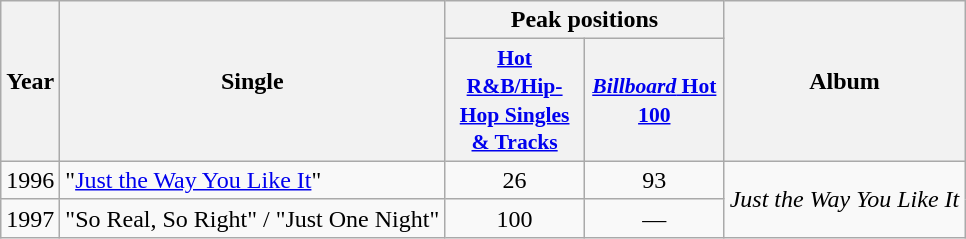<table class="wikitable">
<tr>
<th rowspan="2">Year</th>
<th rowspan="2">Single</th>
<th colspan="2">Peak positions</th>
<th rowspan="2">Album</th>
</tr>
<tr>
<th style="width:6em;font-size:90%;line-height:1.3"><a href='#'>Hot R&B/Hip-Hop Singles & Tracks</a></th>
<th style="width:6em;font-size:90%;line-height:1.3"><a href='#'><em>Billboard</em> Hot 100</a></th>
</tr>
<tr>
<td>1996</td>
<td>"<a href='#'>Just the Way You Like It</a>"</td>
<td align="center">26</td>
<td align="center">93</td>
<td rowspan="2"><em>Just the Way You Like It</em></td>
</tr>
<tr>
<td>1997</td>
<td>"So Real, So Right" / "Just One Night"</td>
<td align="center">100</td>
<td align="center">—</td>
</tr>
</table>
